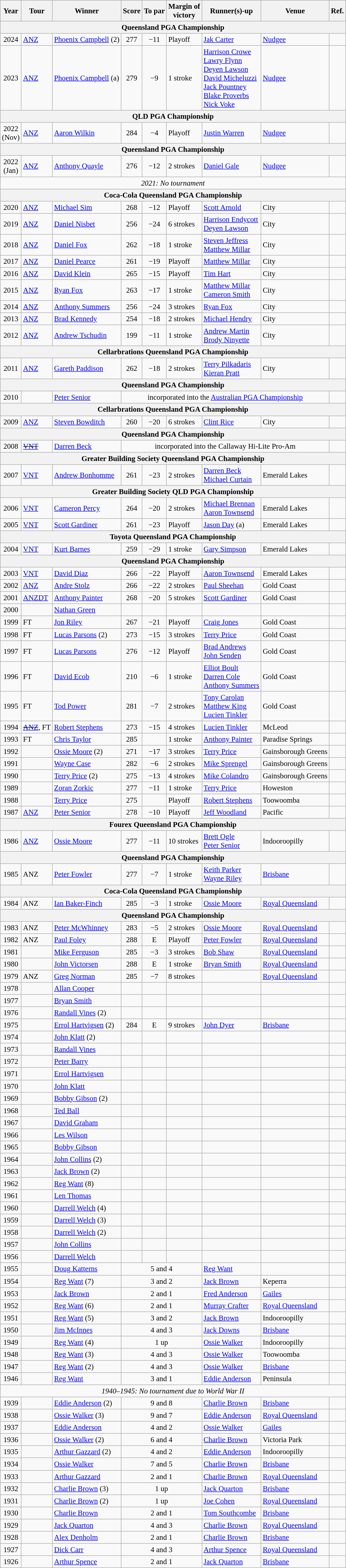<table class=wikitable style="font-size:95%">
<tr>
<th>Year</th>
<th>Tour</th>
<th>Winner</th>
<th>Score</th>
<th>To par</th>
<th>Margin of<br>victory</th>
<th>Runner(s)-up</th>
<th>Venue</th>
<th>Ref.</th>
</tr>
<tr>
<th colspan=9>Queensland PGA Championship</th>
</tr>
<tr>
<td align=center>2024</td>
<td><a href='#'>ANZ</a></td>
<td> <a href='#'>Phoenix Campbell</a> (2)</td>
<td align=center>277</td>
<td align=center>−11</td>
<td>Playoff</td>
<td> <a href='#'>Jak Carter</a></td>
<td><a href='#'>Nudgee</a></td>
<td></td>
</tr>
<tr>
<td align=center>2023</td>
<td><a href='#'>ANZ</a></td>
<td> <a href='#'>Phoenix Campbell</a> (a)</td>
<td align=center>279</td>
<td align=center>−9</td>
<td>1 stroke</td>
<td> <a href='#'>Harrison Crowe</a><br> <a href='#'>Lawry Flynn</a><br> <a href='#'>Deyen Lawson</a><br> <a href='#'>David Micheluzzi</a><br> <a href='#'>Jack Pountney</a><br> <a href='#'>Blake Proverbs</a><br> <a href='#'>Nick Voke</a></td>
<td><a href='#'>Nudgee</a></td>
<td></td>
</tr>
<tr>
<th colspan=9>QLD PGA Championship</th>
</tr>
<tr>
<td align=center>2022<br>(Nov)</td>
<td><a href='#'>ANZ</a></td>
<td> <a href='#'>Aaron Wilkin</a></td>
<td align=center>284</td>
<td align=center>−4</td>
<td>Playoff</td>
<td> <a href='#'>Justin Warren</a></td>
<td><a href='#'>Nudgee</a></td>
<td></td>
</tr>
<tr>
<th colspan=9>Queensland PGA Championship</th>
</tr>
<tr>
<td align=center>2022<br>(Jan)</td>
<td><a href='#'>ANZ</a></td>
<td> <a href='#'>Anthony Quayle</a></td>
<td align=center>276</td>
<td align=center>−12</td>
<td>2 strokes</td>
<td> <a href='#'>Daniel Gale</a></td>
<td><a href='#'>Nudgee</a></td>
<td></td>
</tr>
<tr>
<td colspan=9 align=center><em>2021: No tournament</em></td>
</tr>
<tr>
<th colspan=9>Coca-Cola Queensland PGA Championship</th>
</tr>
<tr>
<td align=center>2020</td>
<td><a href='#'>ANZ</a></td>
<td> <a href='#'>Michael Sim</a></td>
<td align=center>268</td>
<td align=center>−12</td>
<td>Playoff</td>
<td> <a href='#'>Scott Arnold</a></td>
<td>City</td>
<td></td>
</tr>
<tr>
<td align=center>2019</td>
<td><a href='#'>ANZ</a></td>
<td> <a href='#'>Daniel Nisbet</a></td>
<td align=center>256</td>
<td align=center>−24</td>
<td>6 strokes</td>
<td> <a href='#'>Harrison Endycott</a><br> <a href='#'>Deyen Lawson</a></td>
<td>City</td>
<td></td>
</tr>
<tr>
<td align=center>2018</td>
<td><a href='#'>ANZ</a></td>
<td> <a href='#'>Daniel Fox</a></td>
<td align=center>262</td>
<td align=center>−18</td>
<td>1 stroke</td>
<td> <a href='#'>Steven Jeffress</a><br> <a href='#'>Matthew Millar</a></td>
<td>City</td>
<td></td>
</tr>
<tr>
<td align=center>2017</td>
<td><a href='#'>ANZ</a></td>
<td> <a href='#'>Daniel Pearce</a></td>
<td align=center>261</td>
<td align=center>−19</td>
<td>Playoff</td>
<td> <a href='#'>Matthew Millar</a></td>
<td>City</td>
<td></td>
</tr>
<tr>
<td align=center>2016</td>
<td><a href='#'>ANZ</a></td>
<td> <a href='#'>David Klein</a></td>
<td align=center>265</td>
<td align=center>−15</td>
<td>Playoff</td>
<td> <a href='#'>Tim Hart</a></td>
<td>City</td>
<td></td>
</tr>
<tr>
<td align=center>2015</td>
<td><a href='#'>ANZ</a></td>
<td> <a href='#'>Ryan Fox</a></td>
<td align=center>263</td>
<td align=center>−17</td>
<td>1 stroke</td>
<td> <a href='#'>Matthew Millar</a><br> <a href='#'>Cameron Smith</a></td>
<td>City</td>
<td></td>
</tr>
<tr>
<td align=center>2014</td>
<td><a href='#'>ANZ</a></td>
<td> <a href='#'>Anthony Summers</a></td>
<td align=center>256</td>
<td align=center>−24</td>
<td>3 strokes</td>
<td> <a href='#'>Ryan Fox</a></td>
<td>City</td>
<td></td>
</tr>
<tr>
<td align=center>2013</td>
<td><a href='#'>ANZ</a></td>
<td> <a href='#'>Brad Kennedy</a></td>
<td align=center>254</td>
<td align=center>−18</td>
<td>2 strokes</td>
<td> <a href='#'>Michael Hendry</a></td>
<td>City</td>
<td></td>
</tr>
<tr>
<td align=center>2012</td>
<td><a href='#'>ANZ</a></td>
<td> <a href='#'>Andrew Tschudin</a></td>
<td align=center>199</td>
<td align=center>−11</td>
<td>1 stroke</td>
<td> <a href='#'>Andrew Martin</a><br> <a href='#'>Brody Ninyette</a></td>
<td>City</td>
<td></td>
</tr>
<tr>
<th colspan=9>Cellarbrations Queensland PGA Championship</th>
</tr>
<tr>
<td align=center>2011</td>
<td><a href='#'>ANZ</a></td>
<td> <a href='#'>Gareth Paddison</a></td>
<td align=center>262</td>
<td align=center>−18</td>
<td>2 strokes</td>
<td> <a href='#'>Terry Pilkadaris</a><br> <a href='#'>Kieran Pratt</a></td>
<td>City</td>
<td></td>
</tr>
<tr>
<th colspan=9>Queensland PGA Championship</th>
</tr>
<tr>
<td align=center>2010</td>
<td></td>
<td> <a href='#'>Peter Senior</a></td>
<td align=center colspan=5>incorporated into the <a href='#'>Australian PGA Championship</a></td>
<td></td>
</tr>
<tr>
<th colspan=9>Cellarbrations Queensland PGA Championship</th>
</tr>
<tr>
<td align=center>2009</td>
<td><a href='#'>ANZ</a></td>
<td> <a href='#'>Steven Bowditch</a></td>
<td align=center>260</td>
<td align=center>−20</td>
<td>6 strokes</td>
<td> <a href='#'>Clint Rice</a></td>
<td>City</td>
<td></td>
</tr>
<tr>
<th colspan=9>Queensland PGA Championship</th>
</tr>
<tr>
<td align=center>2008</td>
<td><s><a href='#'>VNT</a></s></td>
<td> <a href='#'>Darren Beck</a></td>
<td align=center colspan=5>incorporated into the Callaway Hi-Lite Pro-Am</td>
<td></td>
</tr>
<tr>
<th colspan=9>Greater Building Society Queensland PGA Championship</th>
</tr>
<tr>
<td align=center>2007</td>
<td><a href='#'>VNT</a></td>
<td> <a href='#'>Andrew Bonhomme</a></td>
<td align=center>261</td>
<td align=center>−23</td>
<td>2 strokes</td>
<td> <a href='#'>Darren Beck</a><br> <a href='#'>Michael Curtain</a></td>
<td>Emerald Lakes</td>
<td></td>
</tr>
<tr>
<th colspan=9>Greater Building Society QLD PGA Championship</th>
</tr>
<tr>
<td align=center>2006</td>
<td><a href='#'>VNT</a></td>
<td> <a href='#'>Cameron Percy</a></td>
<td align=center>264</td>
<td align=center>−20</td>
<td>2 strokes</td>
<td> <a href='#'>Michael Brennan</a><br> <a href='#'>Aaron Townsend</a></td>
<td>Emerald Lakes</td>
<td></td>
</tr>
<tr>
<td align=center>2005</td>
<td><a href='#'>VNT</a></td>
<td> <a href='#'>Scott Gardiner</a></td>
<td align=center>261</td>
<td align=center>−23</td>
<td>Playoff</td>
<td> <a href='#'>Jason Day</a> (a)</td>
<td>Emerald Lakes</td>
<td></td>
</tr>
<tr>
<th colspan=9>Toyota Queensland PGA Championship</th>
</tr>
<tr>
<td align=center>2004</td>
<td><a href='#'>VNT</a></td>
<td> <a href='#'>Kurt Barnes</a></td>
<td align=center>259</td>
<td align=center>−29</td>
<td>1 stroke</td>
<td> <a href='#'>Gary Simpson</a></td>
<td>Emerald Lakes</td>
<td></td>
</tr>
<tr>
<th colspan=9>Queensland PGA Championship</th>
</tr>
<tr>
<td align=center>2003</td>
<td><a href='#'>VNT</a></td>
<td> <a href='#'>David Diaz</a></td>
<td align=center>266</td>
<td align=center>−22</td>
<td>Playoff</td>
<td> <a href='#'>Aaron Townsend</a></td>
<td>Emerald Lakes</td>
<td></td>
</tr>
<tr>
<td align=center>2002</td>
<td><a href='#'>ANZ</a></td>
<td> <a href='#'>Andre Stolz</a></td>
<td align=center>266</td>
<td align=center>−22</td>
<td>2 strokes</td>
<td> <a href='#'>Paul Sheehan</a></td>
<td>Gold Coast</td>
<td></td>
</tr>
<tr>
<td align=center>2001</td>
<td><a href='#'>ANZDT</a></td>
<td> <a href='#'>Anthony Painter</a></td>
<td align=center>268</td>
<td align=center>−20</td>
<td>5 strokes</td>
<td> <a href='#'>Scott Gardiner</a></td>
<td>Gold Coast</td>
<td></td>
</tr>
<tr>
<td align=center>2000</td>
<td></td>
<td> <a href='#'>Nathan Green</a></td>
<td align=center></td>
<td align=center></td>
<td></td>
<td></td>
<td></td>
<td></td>
</tr>
<tr>
<td align=center>1999</td>
<td>FT</td>
<td> <a href='#'>Jon Riley</a></td>
<td align=center>267</td>
<td align=center>−21</td>
<td>Playoff</td>
<td> <a href='#'>Craig Jones</a></td>
<td>Gold Coast</td>
<td></td>
</tr>
<tr>
<td align=center>1998</td>
<td>FT</td>
<td> <a href='#'>Lucas Parsons</a> (2)</td>
<td align=center>273</td>
<td align=center>−15</td>
<td>3 strokes</td>
<td> <a href='#'>Terry Price</a></td>
<td>Gold Coast</td>
<td></td>
</tr>
<tr>
<td align=center>1997</td>
<td>FT</td>
<td> <a href='#'>Lucas Parsons</a></td>
<td align=center>276</td>
<td align=center>−12</td>
<td>Playoff</td>
<td> <a href='#'>Brad Andrews</a><br> <a href='#'>John Senden</a></td>
<td>Gold Coast</td>
<td></td>
</tr>
<tr>
<td align=center>1996</td>
<td>FT</td>
<td> <a href='#'>David Ecob</a></td>
<td align=center>210</td>
<td align=center>−6</td>
<td>1 stroke</td>
<td> <a href='#'>Elliot Boult</a><br> <a href='#'>Darren Cole</a><br> <a href='#'>Anthony Summers</a></td>
<td>Gold Coast</td>
<td></td>
</tr>
<tr>
<td align=center>1995</td>
<td>FT</td>
<td> <a href='#'>Tod Power</a></td>
<td align=center>281</td>
<td align=center>−7</td>
<td>2 strokes</td>
<td> <a href='#'>Tony Carolan</a><br> <a href='#'>Matthew King</a><br> <a href='#'>Lucien Tinkler</a></td>
<td>Gold Coast</td>
<td></td>
</tr>
<tr>
<td align=center>1994</td>
<td><s><a href='#'>ANZ</a></s>, FT</td>
<td> <a href='#'>Robert Stephens</a></td>
<td align=center>273</td>
<td align=center>−15</td>
<td>4 strokes</td>
<td> <a href='#'>Lucien Tinkler</a></td>
<td>McLeod</td>
<td></td>
</tr>
<tr>
<td align=center>1993</td>
<td>FT</td>
<td> <a href='#'>Chris Taylor</a></td>
<td align=center>285</td>
<td align=center></td>
<td>1 stroke</td>
<td> <a href='#'>Anthony Painter</a></td>
<td>Paradise Springs</td>
<td></td>
</tr>
<tr>
<td align=center>1992</td>
<td></td>
<td> <a href='#'>Ossie Moore</a> (2)</td>
<td align=center>271</td>
<td align=center>−17</td>
<td>3 strokes</td>
<td> <a href='#'>Terry Price</a></td>
<td>Gainsborough Greens</td>
<td></td>
</tr>
<tr>
<td align=center>1991</td>
<td></td>
<td> <a href='#'>Wayne Case</a></td>
<td align=center>282</td>
<td align=center>−6</td>
<td>2 strokes</td>
<td> <a href='#'>Mike Sprengel</a></td>
<td>Gainsborough Greens</td>
<td></td>
</tr>
<tr>
<td align=center>1990</td>
<td></td>
<td> <a href='#'>Terry Price</a> (2)</td>
<td align=center>275</td>
<td align=center>−13</td>
<td>4 strokes</td>
<td> <a href='#'>Mike Colandro</a></td>
<td>Gainsborough Greens</td>
<td></td>
</tr>
<tr>
<td align=center>1989</td>
<td></td>
<td> <a href='#'>Zoran Zorkic</a></td>
<td align=center>277</td>
<td align=center>−11</td>
<td>1 stroke</td>
<td> <a href='#'>Terry Price</a></td>
<td>Howeston</td>
<td></td>
</tr>
<tr>
<td align=center>1988</td>
<td></td>
<td> <a href='#'>Terry Price</a></td>
<td align=center>275</td>
<td align=center></td>
<td>Playoff</td>
<td> <a href='#'>Robert Stephens</a></td>
<td>Toowoomba</td>
<td></td>
</tr>
<tr>
<td align=center>1987</td>
<td><a href='#'>ANZ</a></td>
<td> <a href='#'>Peter Senior</a></td>
<td align=center>278</td>
<td align=center>−10</td>
<td>Playoff</td>
<td> <a href='#'>Jeff Woodland</a></td>
<td>Pacific</td>
<td></td>
</tr>
<tr>
<th colspan=9>Fourex Queensland PGA Championship</th>
</tr>
<tr>
<td align=center>1986</td>
<td><a href='#'>ANZ</a></td>
<td> <a href='#'>Ossie Moore</a></td>
<td align=center>277</td>
<td align=center>−11</td>
<td>10 strokes</td>
<td> <a href='#'>Brett Ogle</a><br> <a href='#'>Peter Senior</a></td>
<td>Indooroopilly</td>
<td></td>
</tr>
<tr>
<th colspan=9>Queensland PGA Championship</th>
</tr>
<tr>
<td align=center>1985</td>
<td>ANZ</td>
<td> <a href='#'>Peter Fowler</a></td>
<td align=center>277</td>
<td align=center>−7</td>
<td>1 stroke</td>
<td> <a href='#'>Keith Parker</a><br> <a href='#'>Wayne Riley</a></td>
<td><a href='#'>Brisbane</a></td>
<td></td>
</tr>
<tr>
<th colspan=9>Coca-Cola Queensland PGA Championship</th>
</tr>
<tr>
<td align=center>1984</td>
<td>ANZ</td>
<td> <a href='#'>Ian Baker-Finch</a></td>
<td align=center>285</td>
<td align=center>−3</td>
<td>1 stroke</td>
<td> <a href='#'>Ossie Moore</a></td>
<td><a href='#'>Royal Queensland</a></td>
<td></td>
</tr>
<tr>
<th colspan=9>Queensland PGA Championship</th>
</tr>
<tr>
<td align=center>1983</td>
<td>ANZ</td>
<td> <a href='#'>Peter McWhinney</a></td>
<td align=center>283</td>
<td align=center>−5</td>
<td>2 strokes</td>
<td> <a href='#'>Ossie Moore</a></td>
<td><a href='#'>Royal Queensland</a></td>
<td></td>
</tr>
<tr>
<td align=center>1982</td>
<td>ANZ</td>
<td> <a href='#'>Paul Foley</a></td>
<td align=center>288</td>
<td align=center>E</td>
<td>Playoff</td>
<td> <a href='#'>Peter Fowler</a></td>
<td><a href='#'>Royal Queensland</a></td>
<td></td>
</tr>
<tr>
<td align=center>1981</td>
<td></td>
<td> <a href='#'>Mike Ferguson</a></td>
<td align=center>285</td>
<td align=center>−3</td>
<td>3 strokes</td>
<td> <a href='#'>Bob Shaw</a></td>
<td><a href='#'>Royal Queensland</a></td>
<td></td>
</tr>
<tr>
<td align=center>1980</td>
<td></td>
<td> <a href='#'>John Victorsen</a></td>
<td align=center>288</td>
<td align=center>E</td>
<td>1 stroke</td>
<td> <a href='#'>Bryan Smith</a></td>
<td><a href='#'>Royal Queensland</a></td>
<td></td>
</tr>
<tr>
<td align=center>1979</td>
<td>ANZ</td>
<td> <a href='#'>Greg Norman</a></td>
<td align=center>285</td>
<td align=center>−7</td>
<td>8 strokes</td>
<td></td>
<td><a href='#'>Royal Queensland</a></td>
<td></td>
</tr>
<tr>
<td align=center>1978</td>
<td></td>
<td> <a href='#'>Allan Cooper</a></td>
<td align=center></td>
<td align=center></td>
<td></td>
<td></td>
<td></td>
<td></td>
</tr>
<tr>
<td align=center>1977</td>
<td></td>
<td> <a href='#'>Bryan Smith</a></td>
<td align=center></td>
<td align=center></td>
<td></td>
<td></td>
<td></td>
<td></td>
</tr>
<tr>
<td align=center>1976</td>
<td></td>
<td> <a href='#'>Randall Vines</a> (2)</td>
<td align=center></td>
<td align=center></td>
<td></td>
<td></td>
<td></td>
<td></td>
</tr>
<tr>
<td align=center>1975</td>
<td></td>
<td> <a href='#'>Errol Hartvigsen</a> (2)</td>
<td align=center>284</td>
<td align=center>E</td>
<td>9 strokes</td>
<td> <a href='#'>John Dyer</a></td>
<td><a href='#'>Brisbane</a></td>
<td></td>
</tr>
<tr>
<td align=center>1974</td>
<td></td>
<td> <a href='#'>John Klatt</a> (2)</td>
<td align=center></td>
<td align=center></td>
<td></td>
<td></td>
<td></td>
<td></td>
</tr>
<tr>
<td align=center>1973</td>
<td></td>
<td> <a href='#'>Randall Vines</a></td>
<td align=center></td>
<td align=center></td>
<td></td>
<td></td>
<td></td>
<td></td>
</tr>
<tr>
<td align=center>1972</td>
<td></td>
<td> <a href='#'>Peter Barry</a></td>
<td align=center></td>
<td align=center></td>
<td></td>
<td></td>
<td></td>
<td></td>
</tr>
<tr>
<td align=center>1971</td>
<td></td>
<td> <a href='#'>Errol Hartvigsen</a></td>
<td align=center></td>
<td align=center></td>
<td></td>
<td></td>
<td></td>
<td></td>
</tr>
<tr>
<td align=center>1970</td>
<td></td>
<td> <a href='#'>John Klatt</a></td>
<td align=center></td>
<td align=center></td>
<td></td>
<td></td>
<td></td>
<td></td>
</tr>
<tr>
<td align=center>1969</td>
<td></td>
<td> <a href='#'>Bobby Gibson</a> (2)</td>
<td align=center></td>
<td align=center></td>
<td></td>
<td></td>
<td></td>
<td></td>
</tr>
<tr>
<td align=center>1968</td>
<td></td>
<td> <a href='#'>Ted Ball</a></td>
<td align=center></td>
<td align=center></td>
<td></td>
<td></td>
<td></td>
<td></td>
</tr>
<tr>
<td align=center>1967</td>
<td></td>
<td> <a href='#'>David Graham</a></td>
<td align=center></td>
<td align=center></td>
<td></td>
<td></td>
<td></td>
<td></td>
</tr>
<tr>
<td align=center>1966</td>
<td></td>
<td> <a href='#'>Les Wilson</a></td>
<td align=center></td>
<td align=center></td>
<td></td>
<td></td>
<td></td>
<td></td>
</tr>
<tr>
<td align=center>1965</td>
<td></td>
<td> <a href='#'>Bobby Gibson</a></td>
<td align=center></td>
<td align=center></td>
<td></td>
<td></td>
<td></td>
<td></td>
</tr>
<tr>
<td align=center>1964</td>
<td></td>
<td> <a href='#'>John Collins</a> (2)</td>
<td align=center></td>
<td align=center></td>
<td></td>
<td></td>
<td></td>
<td></td>
</tr>
<tr>
<td align=center>1963</td>
<td></td>
<td> <a href='#'>Jack Brown</a> (2)</td>
<td align=center></td>
<td align=center></td>
<td></td>
<td></td>
<td></td>
<td></td>
</tr>
<tr>
<td align=center>1962</td>
<td></td>
<td> <a href='#'>Reg Want</a> (8)</td>
<td align=center></td>
<td align=center></td>
<td></td>
<td></td>
<td></td>
<td></td>
</tr>
<tr>
<td align=center>1961</td>
<td></td>
<td> <a href='#'>Len Thomas</a></td>
<td align=center></td>
<td align=center></td>
<td></td>
<td></td>
<td></td>
<td></td>
</tr>
<tr>
<td align=center>1960</td>
<td></td>
<td> <a href='#'>Darrell Welch</a> (4)</td>
<td align=center></td>
<td align=center></td>
<td></td>
<td></td>
<td></td>
<td></td>
</tr>
<tr>
<td align=center>1959</td>
<td></td>
<td> <a href='#'>Darrell Welch</a> (3)</td>
<td align=center></td>
<td align=center></td>
<td></td>
<td></td>
<td></td>
<td></td>
</tr>
<tr>
<td align=center>1958</td>
<td></td>
<td> <a href='#'>Darrell Welch</a> (2)</td>
<td align=center></td>
<td align=center></td>
<td></td>
<td></td>
<td></td>
<td></td>
</tr>
<tr>
<td align=center>1957</td>
<td></td>
<td> <a href='#'>John Collins</a></td>
<td align=center></td>
<td align=center></td>
<td></td>
<td></td>
<td></td>
<td></td>
</tr>
<tr>
<td align=center>1956</td>
<td></td>
<td> <a href='#'>Darrell Welch</a></td>
<td align=center></td>
<td align=center></td>
<td></td>
<td></td>
<td></td>
<td></td>
</tr>
<tr>
<td align=center>1955</td>
<td></td>
<td> <a href='#'>Doug Katterns</a></td>
<td align=center colspan=3>5 and 4</td>
<td> <a href='#'>Reg Want</a></td>
<td></td>
<td></td>
</tr>
<tr>
<td align=center>1954</td>
<td></td>
<td> <a href='#'>Reg Want</a> (7)</td>
<td align=center colspan=3>3 and 2</td>
<td> <a href='#'>Jack Brown</a></td>
<td>Keperra</td>
<td></td>
</tr>
<tr>
<td align=center>1953</td>
<td></td>
<td> <a href='#'>Jack Brown</a></td>
<td align=center colspan=3>2 and 1</td>
<td> <a href='#'>Fred Anderson</a></td>
<td><a href='#'>Gailes</a></td>
<td></td>
</tr>
<tr>
<td align=center>1952</td>
<td></td>
<td> <a href='#'>Reg Want</a> (6)</td>
<td align=center colspan=3>2 and 1</td>
<td> <a href='#'>Murray Crafter</a></td>
<td><a href='#'>Royal Queensland</a></td>
<td></td>
</tr>
<tr>
<td align=center>1951</td>
<td></td>
<td> <a href='#'>Reg Want</a> (5)</td>
<td align=center colspan=3>3 and 2</td>
<td> <a href='#'>Jack Brown</a></td>
<td>Indooroopilly</td>
<td></td>
</tr>
<tr>
<td align=center>1950</td>
<td></td>
<td> <a href='#'>Jim McInnes</a></td>
<td align=center colspan=3>4 and 3</td>
<td> <a href='#'>Jack Downs</a></td>
<td><a href='#'>Brisbane</a></td>
<td></td>
</tr>
<tr>
<td align=center>1949</td>
<td></td>
<td> <a href='#'>Reg Want</a> (4)</td>
<td align=center colspan=3>1 up</td>
<td> <a href='#'>Ossie Walker</a></td>
<td>Indooroopilly</td>
<td></td>
</tr>
<tr>
<td align=center>1948</td>
<td></td>
<td> <a href='#'>Reg Want</a> (3)</td>
<td align=center colspan=3>4 and 3</td>
<td> <a href='#'>Ossie Walker</a></td>
<td>Toowoomba</td>
<td></td>
</tr>
<tr>
<td align=center>1947</td>
<td></td>
<td> <a href='#'>Reg Want</a> (2)</td>
<td align=center colspan=3>4 and 3</td>
<td> <a href='#'>Ossie Walker</a></td>
<td><a href='#'>Brisbane</a></td>
<td></td>
</tr>
<tr>
<td align=center>1946</td>
<td></td>
<td> <a href='#'>Reg Want</a></td>
<td align=center colspan=3>3 and 1</td>
<td> <a href='#'>Eddie Anderson</a></td>
<td>Peninsula</td>
<td></td>
</tr>
<tr>
<td colspan="9" align="center"><em>1940–1945: No tournament due to World War II</em></td>
</tr>
<tr>
<td align=center>1939</td>
<td></td>
<td> <a href='#'>Eddie Anderson</a> (2)</td>
<td align=center colspan=3>9 and 8</td>
<td> <a href='#'>Charlie Brown</a></td>
<td><a href='#'>Brisbane</a></td>
<td></td>
</tr>
<tr>
<td align=center>1938</td>
<td></td>
<td> <a href='#'>Ossie Walker</a> (3)</td>
<td align=center colspan=3>9 and 7</td>
<td> <a href='#'>Eddie Anderson</a></td>
<td><a href='#'>Royal Queensland</a></td>
<td></td>
</tr>
<tr>
<td align=center>1937</td>
<td></td>
<td> <a href='#'>Eddie Anderson</a></td>
<td align=center colspan=3>4 and 2</td>
<td> <a href='#'>Ossie Walker</a></td>
<td><a href='#'>Gailes</a></td>
<td></td>
</tr>
<tr>
<td align=center>1936</td>
<td></td>
<td> <a href='#'>Ossie Walker</a> (2)</td>
<td align=center colspan=3>6 and 4</td>
<td> <a href='#'>Charlie Brown</a></td>
<td>Victoria Park</td>
<td></td>
</tr>
<tr>
<td align=center>1935</td>
<td></td>
<td> <a href='#'>Arthur Gazzard</a> (2)</td>
<td align=center colspan=3>4 and 2</td>
<td> <a href='#'>Eddie Anderson</a></td>
<td>Indooroopilly</td>
<td></td>
</tr>
<tr>
<td align=center>1934</td>
<td></td>
<td> <a href='#'>Ossie Walker</a></td>
<td align=center colspan=3>7 and 5</td>
<td> <a href='#'>Charlie Brown</a></td>
<td><a href='#'>Brisbane</a></td>
<td></td>
</tr>
<tr>
<td align=center>1933</td>
<td></td>
<td> <a href='#'>Arthur Gazzard</a></td>
<td align=center colspan=3>2 and 1</td>
<td> <a href='#'>Charlie Brown</a></td>
<td><a href='#'>Royal Queensland</a></td>
<td></td>
</tr>
<tr>
<td align=center>1932</td>
<td></td>
<td> <a href='#'>Charlie Brown</a> (3)</td>
<td align=center colspan=3>1 up</td>
<td> <a href='#'>Jack Quarton</a></td>
<td><a href='#'>Brisbane</a></td>
<td></td>
</tr>
<tr>
<td align=center>1931</td>
<td></td>
<td> <a href='#'>Charlie Brown</a> (2)</td>
<td align=center colspan=3>1 up</td>
<td> <a href='#'>Joe Cohen</a></td>
<td><a href='#'>Royal Queensland</a></td>
<td></td>
</tr>
<tr>
<td align=center>1930</td>
<td></td>
<td> <a href='#'>Charlie Brown</a></td>
<td align=center colspan=3>2 and 1</td>
<td> <a href='#'>Tom Southcombe</a></td>
<td><a href='#'>Brisbane</a></td>
<td></td>
</tr>
<tr>
<td align=center>1929</td>
<td></td>
<td> <a href='#'>Jack Quarton</a></td>
<td align=center colspan=3>4 and 3</td>
<td> <a href='#'>Charlie Brown</a></td>
<td><a href='#'>Royal Queensland</a></td>
<td></td>
</tr>
<tr>
<td align=center>1928</td>
<td></td>
<td> <a href='#'>Alex Denholm</a></td>
<td align=center colspan=3>2 and 1</td>
<td> <a href='#'>Charlie Brown</a></td>
<td><a href='#'>Brisbane</a></td>
<td></td>
</tr>
<tr>
<td align=center>1927</td>
<td></td>
<td> <a href='#'>Dick Carr</a></td>
<td align=center colspan=3>4 and 3</td>
<td> <a href='#'>Arthur Spence</a></td>
<td><a href='#'>Royal Queensland</a></td>
<td></td>
</tr>
<tr>
<td align=center>1926</td>
<td></td>
<td> <a href='#'>Arthur Spence</a></td>
<td align=center colspan=3>2 and 1</td>
<td> <a href='#'>Jack Quarton</a></td>
<td><a href='#'>Brisbane</a></td>
<td></td>
</tr>
</table>
